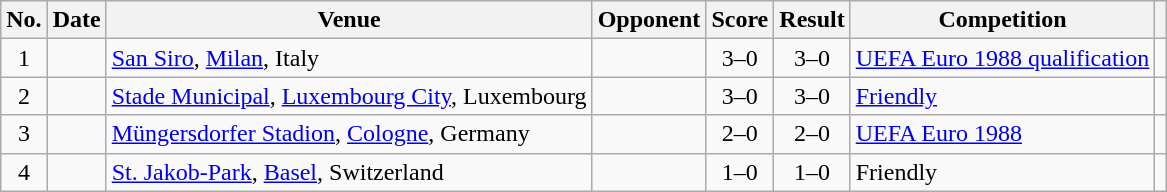<table class="wikitable sortable">
<tr>
<th scope="col">No.</th>
<th scope="col">Date</th>
<th scope="col">Venue</th>
<th scope="col">Opponent</th>
<th scope="col">Score</th>
<th scope="col">Result</th>
<th scope="col">Competition</th>
<th scope="col" class="unsortable"></th>
</tr>
<tr>
<td style="text-align:center">1</td>
<td></td>
<td><a href='#'>San Siro</a>, <a href='#'>Milan</a>, Italy</td>
<td></td>
<td style="text-align:center">3–0</td>
<td style="text-align:center">3–0</td>
<td><a href='#'>UEFA Euro 1988 qualification</a></td>
<td></td>
</tr>
<tr>
<td style="text-align:center">2</td>
<td></td>
<td><a href='#'>Stade Municipal</a>, <a href='#'>Luxembourg City</a>, Luxembourg</td>
<td></td>
<td style="text-align:center">3–0</td>
<td style="text-align:center">3–0</td>
<td><a href='#'>Friendly</a></td>
<td></td>
</tr>
<tr>
<td style="text-align:center">3</td>
<td></td>
<td><a href='#'>Müngersdorfer Stadion</a>, <a href='#'>Cologne</a>, Germany</td>
<td></td>
<td style="text-align:center">2–0</td>
<td style="text-align:center">2–0</td>
<td><a href='#'>UEFA Euro 1988</a></td>
<td></td>
</tr>
<tr>
<td style="text-align:center">4</td>
<td></td>
<td><a href='#'>St. Jakob-Park</a>, <a href='#'>Basel</a>, Switzerland</td>
<td></td>
<td style="text-align:center">1–0</td>
<td style="text-align:center">1–0</td>
<td>Friendly</td>
<td></td>
</tr>
</table>
